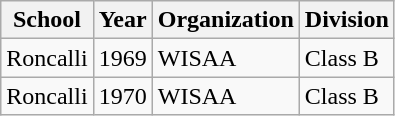<table class="wikitable">
<tr>
<th>School</th>
<th>Year</th>
<th>Organization</th>
<th>Division</th>
</tr>
<tr>
<td>Roncalli</td>
<td>1969</td>
<td>WISAA</td>
<td>Class B</td>
</tr>
<tr>
<td>Roncalli</td>
<td>1970</td>
<td>WISAA</td>
<td>Class B</td>
</tr>
</table>
